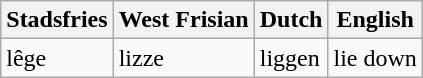<table class="wikitable">
<tr>
<th>Stadsfries</th>
<th>West Frisian</th>
<th>Dutch</th>
<th>English</th>
</tr>
<tr>
<td>lêge</td>
<td>lizze</td>
<td>liggen</td>
<td>lie down</td>
</tr>
</table>
